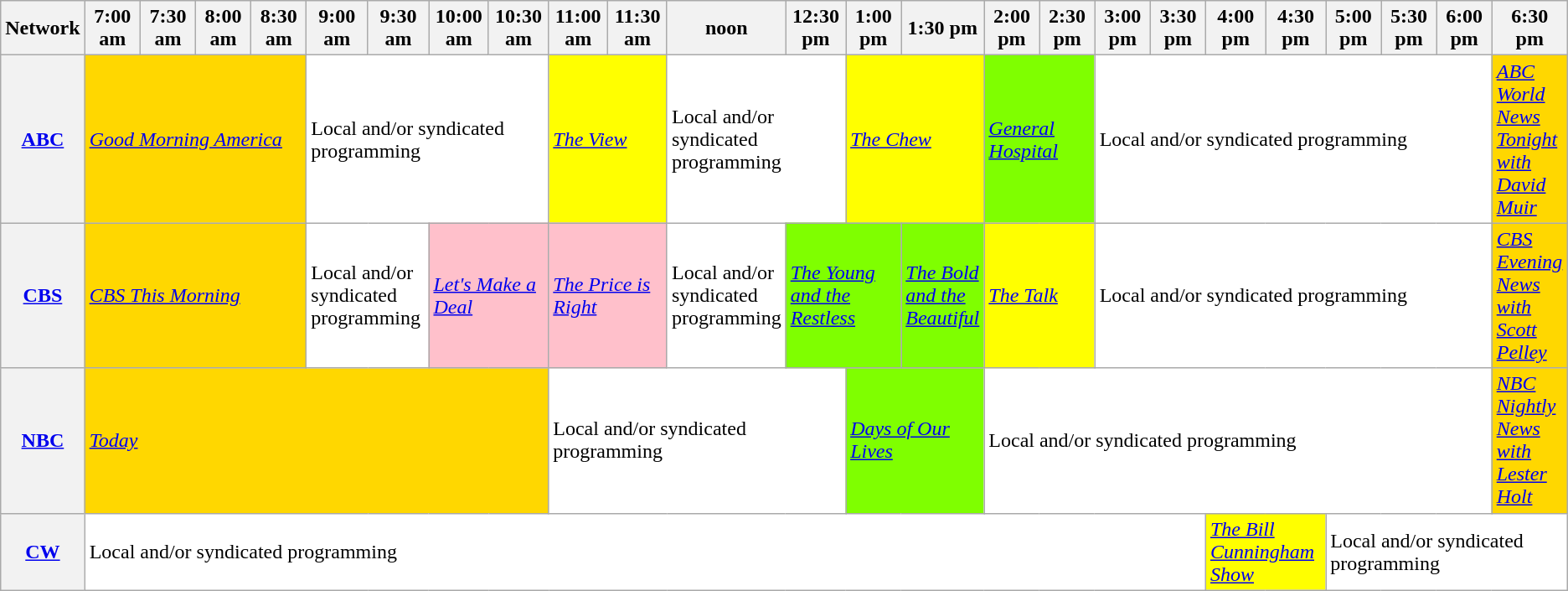<table class=wikitable>
<tr>
<th width="1.5%" bgcolor="#C0C0C0" colspan="2">Network</th>
<th width="4%" bgcolor="#C0C0C0">7:00 am</th>
<th width="4%" bgcolor="#C0C0C0">7:30 am</th>
<th width="4%" bgcolor="#C0C0C0">8:00 am</th>
<th width="4%" bgcolor="#C0C0C0">8:30 am</th>
<th width="4%" bgcolor="#C0C0C0">9:00 am</th>
<th width="4%" bgcolor="#C0C0C0">9:30 am</th>
<th width="4%" bgcolor="#C0C0C0">10:00 am</th>
<th width="4%" bgcolor="#C0C0C0">10:30 am</th>
<th width="4%" bgcolor="#C0C0C0">11:00 am</th>
<th width="4%" bgcolor="#C0C0C0">11:30 am</th>
<th width="4%" bgcolor="#C0C0C0">noon</th>
<th width="4%" bgcolor="#C0C0C0">12:30 pm</th>
<th width="4%" bgcolor="#C0C0C0">1:00 pm</th>
<th width="4%" bgcolor="#C0C0C0">1:30 pm</th>
<th width="4%" bgcolor="#C0C0C0">2:00 pm</th>
<th width="4%" bgcolor="#C0C0C0">2:30 pm</th>
<th width="4%" bgcolor="#C0C0C0">3:00 pm</th>
<th width="4%" bgcolor="#C0C0C0">3:30 pm</th>
<th width="4%" bgcolor="#C0C0C0">4:00 pm</th>
<th width="4%" bgcolor="#C0C0C0">4:30 pm</th>
<th width="4%" bgcolor="#C0C0C0">5:00 pm</th>
<th width="4%" bgcolor="#C0C0C0">5:30 pm</th>
<th width="4%" bgcolor="#C0C0C0">6:00 pm</th>
<th width="4%" bgcolor="#C0C0C0">6:30 pm</th>
</tr>
<tr>
<th bgcolor="#C0C0C0" colspan="2"><a href='#'>ABC</a></th>
<td bgcolor="gold" colspan="4"><em><a href='#'>Good Morning America</a></em></td>
<td bgcolor="white" colspan="4">Local and/or syndicated programming</td>
<td bgcolor="yellow" colspan="2"><em><a href='#'>The View</a></em></td>
<td bgcolor="white" colspan="2">Local and/or syndicated programming</td>
<td bgcolor="yellow" colspan="2"><em><a href='#'>The Chew</a></em></td>
<td bgcolor="chartreuse" colspan="2"><em><a href='#'>General Hospital</a></em></td>
<td bgcolor="white" colspan="7">Local and/or syndicated programming</td>
<td bgcolor="gold"><em><a href='#'>ABC World News Tonight with David Muir</a></em></td>
</tr>
<tr>
<th bgcolor="#C0C0C0" colspan="2"><a href='#'>CBS</a></th>
<td bgcolor="gold" colspan="4"><em><a href='#'>CBS This Morning</a></em></td>
<td bgcolor="white" colspan="2">Local and/or syndicated programming</td>
<td bgcolor="pink" colspan="2"><em><a href='#'>Let's Make a Deal</a></em></td>
<td bgcolor="pink" colspan="2"><em><a href='#'>The Price is Right</a></em></td>
<td bgcolor="white">Local and/or syndicated programming</td>
<td bgcolor="chartreuse" colspan="2"><em><a href='#'>The Young and the Restless</a></em></td>
<td bgcolor="chartreuse"><em><a href='#'>The Bold and the Beautiful</a></em></td>
<td bgcolor="yellow" colspan="2"><em><a href='#'>The Talk</a></em></td>
<td bgcolor="white" colspan="7">Local and/or syndicated programming</td>
<td bgcolor="gold"><em><a href='#'>CBS Evening News with Scott Pelley</a></em></td>
</tr>
<tr>
<th bgcolor="#C0C0C0" colspan="2"><a href='#'>NBC</a></th>
<td bgcolor="gold" colspan="8"><em><a href='#'>Today</a></em></td>
<td bgcolor="white" colspan="4">Local and/or syndicated programming</td>
<td bgcolor="chartreuse" colspan="2"><em><a href='#'>Days of Our Lives</a></em></td>
<td bgcolor="white" colspan="9">Local and/or syndicated programming</td>
<td bgcolor="gold"><em><a href='#'>NBC Nightly News with Lester Holt</a></em></td>
</tr>
<tr>
<th bgcolor="#C0C0C0" colspan="2"><a href='#'>CW</a></th>
<td bgcolor="white" colspan="18">Local and/or syndicated programming</td>
<td bgcolor="yellow" colspan="2"><em><a href='#'>The Bill Cunningham Show</a></em></td>
<td bgcolor="white" colspan="4">Local and/or syndicated programming</td>
</tr>
</table>
